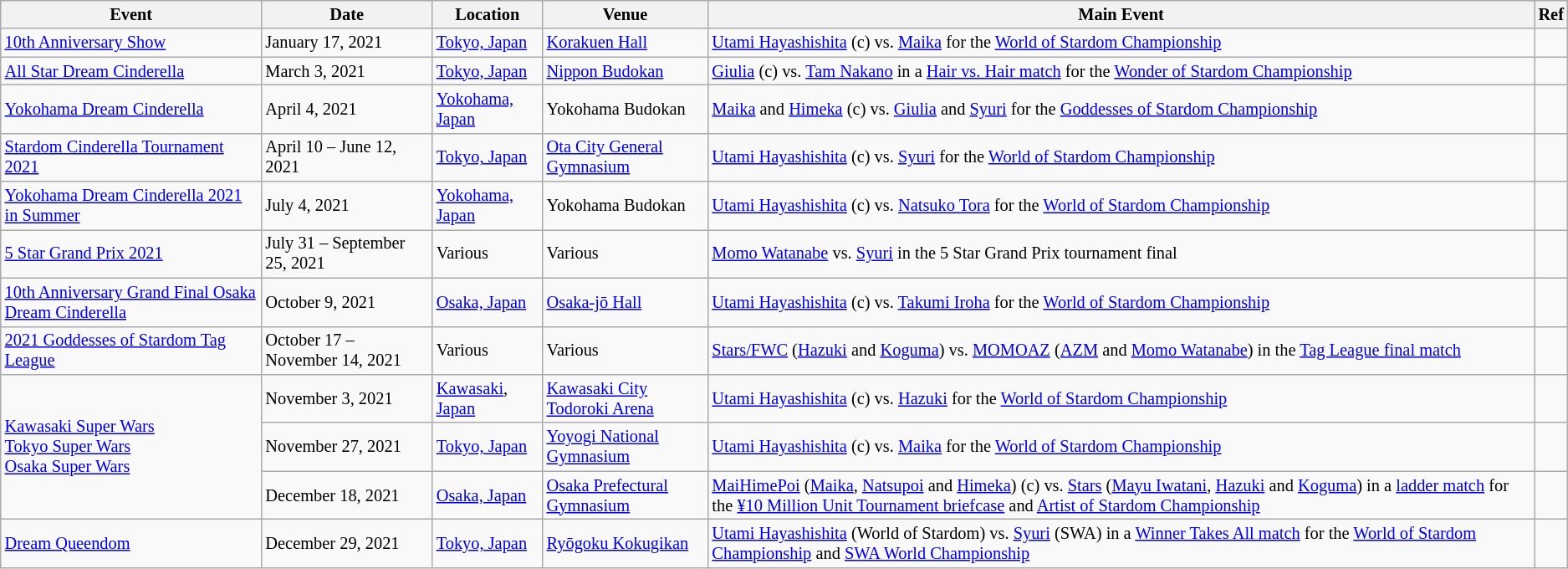<table class="wikitable" style="font-size:85%;">
<tr>
<th>Event</th>
<th>Date</th>
<th>Location</th>
<th>Venue</th>
<th>Main Event</th>
<th>Ref</th>
</tr>
<tr>
<td><a href='#'>10th Anniversary Show</a></td>
<td>January 17, 2021</td>
<td><a href='#'>Tokyo, Japan</a></td>
<td><a href='#'>Korakuen Hall</a></td>
<td><a href='#'>Utami Hayashishita</a> (c) vs. <a href='#'>Maika</a> for the <a href='#'>World of Stardom Championship</a></td>
<td></td>
</tr>
<tr>
<td><a href='#'>All Star Dream Cinderella</a></td>
<td>March 3, 2021</td>
<td><a href='#'>Tokyo, Japan</a></td>
<td><a href='#'>Nippon Budokan</a></td>
<td><a href='#'>Giulia</a> (c) vs. <a href='#'>Tam Nakano</a> in a <a href='#'>Hair vs. Hair match</a> for the <a href='#'>Wonder of Stardom Championship</a></td>
<td></td>
</tr>
<tr>
<td><a href='#'>Yokohama Dream Cinderella</a></td>
<td>April 4, 2021</td>
<td><a href='#'>Yokohama, Japan</a></td>
<td>Yokohama Budokan</td>
<td><a href='#'>Maika</a> and <a href='#'>Himeka</a> (c) vs. <a href='#'>Giulia</a> and <a href='#'>Syuri</a> for the <a href='#'>Goddesses of Stardom Championship</a></td>
<td></td>
</tr>
<tr>
<td><a href='#'>Stardom Cinderella Tournament 2021</a></td>
<td>April 10 – June 12, 2021</td>
<td><a href='#'>Tokyo, Japan</a></td>
<td><a href='#'>Ota City General Gymnasium</a></td>
<td><a href='#'>Utami Hayashishita</a> (c) vs. <a href='#'>Syuri</a> for the <a href='#'>World of Stardom Championship</a></td>
<td></td>
</tr>
<tr>
<td><a href='#'>Yokohama Dream Cinderella 2021 in Summer</a></td>
<td>July 4, 2021</td>
<td><a href='#'>Yokohama, Japan</a></td>
<td>Yokohama Budokan</td>
<td><a href='#'>Utami Hayashishita</a> (c) vs. <a href='#'>Natsuko Tora</a> for the <a href='#'>World of Stardom Championship</a></td>
<td></td>
</tr>
<tr>
<td><a href='#'>5 Star Grand Prix 2021</a></td>
<td>July 31 – September 25, 2021</td>
<td>Various<br></td>
<td>Various<br></td>
<td><a href='#'>Momo Watanabe</a> vs. <a href='#'>Syuri</a> in the 5 Star Grand Prix tournament final</td>
<td></td>
</tr>
<tr>
<td><a href='#'>10th Anniversary Grand Final Osaka Dream Cinderella</a></td>
<td>October 9, 2021</td>
<td><a href='#'>Osaka, Japan</a></td>
<td><a href='#'>Osaka-jō Hall</a></td>
<td><a href='#'>Utami Hayashishita</a> (c) vs. <a href='#'>Takumi Iroha</a> for the <a href='#'>World of Stardom Championship</a></td>
<td></td>
</tr>
<tr>
<td><a href='#'>2021 Goddesses of Stardom Tag League</a></td>
<td>October 17 – November 14, 2021</td>
<td>Various</td>
<td>Various</td>
<td><a href='#'>Stars/FWC</a> (<a href='#'>Hazuki</a> and <a href='#'>Koguma</a>) vs. <a href='#'>MOMOAZ</a> (<a href='#'>AZM</a> and <a href='#'>Momo Watanabe</a>) in the <a href='#'>Tag League final match</a></td>
<td></td>
</tr>
<tr>
<td rowspan="3"><a href='#'>Kawasaki Super Wars<br>Tokyo Super Wars<br>Osaka Super Wars</a></td>
<td>November 3, 2021</td>
<td><a href='#'>Kawasaki</a>, <a href='#'>Japan</a></td>
<td><a href='#'>Kawasaki City Todoroki Arena</a></td>
<td><a href='#'>Utami Hayashishita</a> (c) vs. <a href='#'>Hazuki</a> for the <a href='#'>World of Stardom Championship</a></td>
<td></td>
</tr>
<tr>
<td>November 27, 2021</td>
<td><a href='#'>Tokyo, Japan</a></td>
<td><a href='#'>Yoyogi National Gymnasium</a></td>
<td><a href='#'>Utami Hayashishita</a> (c) vs. <a href='#'>Maika</a> for the <a href='#'>World of Stardom Championship</a></td>
<td></td>
</tr>
<tr>
<td>December 18, 2021</td>
<td><a href='#'>Osaka, Japan</a></td>
<td><a href='#'>Osaka Prefectural Gymnasium</a></td>
<td><a href='#'>MaiHimePoi</a> (<a href='#'>Maika</a>, <a href='#'>Natsupoi</a> and <a href='#'>Himeka</a>) (c) vs. <a href='#'>Stars</a> (<a href='#'>Mayu Iwatani</a>, <a href='#'>Hazuki</a> and <a href='#'>Koguma</a>) in a <a href='#'>ladder match</a> for the <a href='#'>¥10 Million Unit Tournament briefcase</a> and <a href='#'>Artist of Stardom Championship</a></td>
<td></td>
</tr>
<tr>
<td><a href='#'>Dream Queendom</a></td>
<td>December 29, 2021</td>
<td><a href='#'>Tokyo, Japan</a></td>
<td><a href='#'>Ryōgoku Kokugikan</a></td>
<td><a href='#'>Utami Hayashishita</a> (World of Stardom) vs. <a href='#'>Syuri</a> (SWA) in a <a href='#'>Winner Takes All match</a> for the <a href='#'>World of Stardom Championship</a> and <a href='#'>SWA World Championship</a></td>
<td></td>
</tr>
</table>
